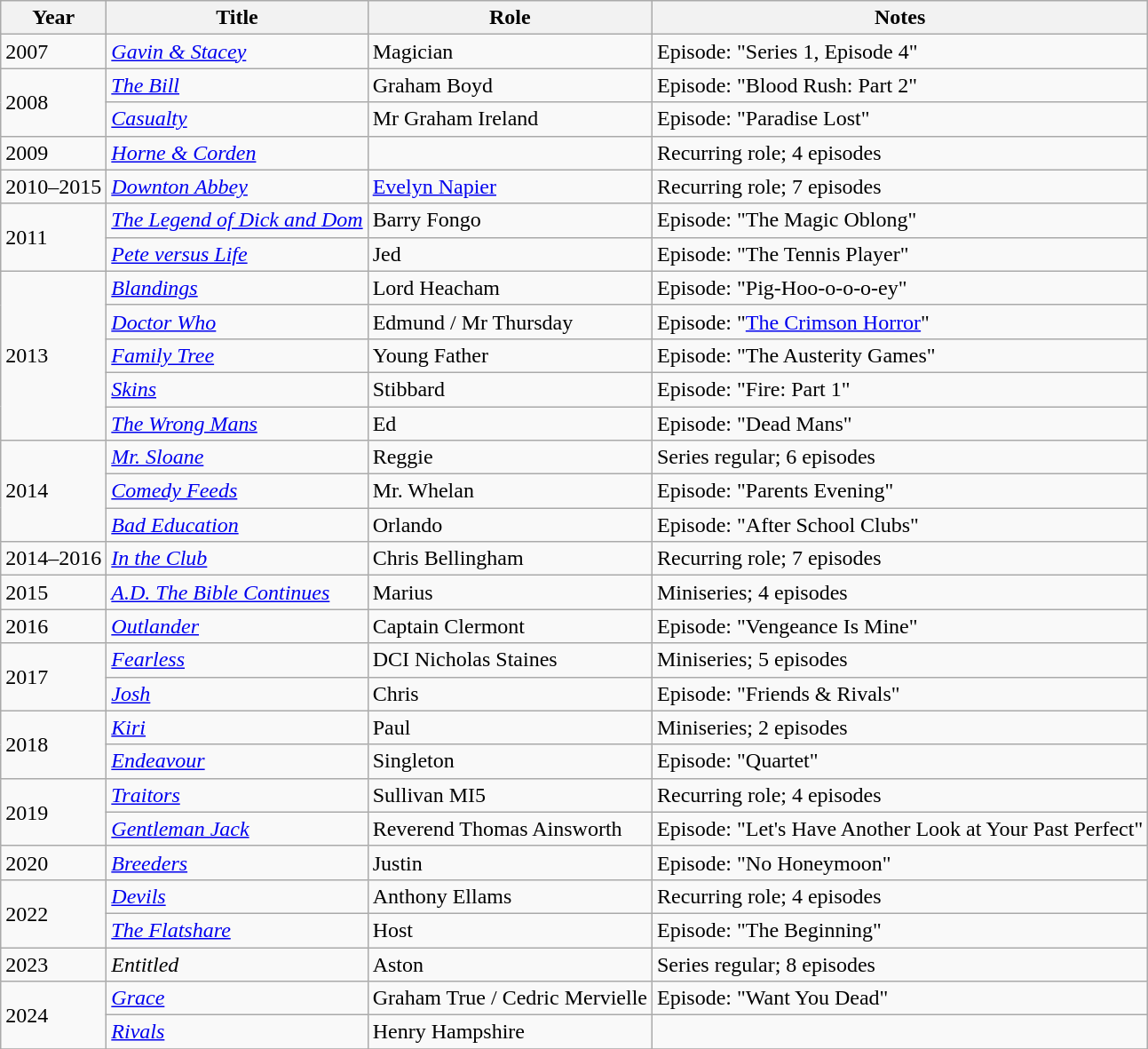<table class="wikitable sortable">
<tr>
<th>Year</th>
<th>Title</th>
<th>Role</th>
<th>Notes</th>
</tr>
<tr>
<td>2007</td>
<td><em><a href='#'>Gavin & Stacey</a></em></td>
<td>Magician</td>
<td>Episode: "Series 1, Episode 4"</td>
</tr>
<tr>
<td rowspan="2">2008</td>
<td><em><a href='#'>The Bill</a></em></td>
<td>Graham Boyd</td>
<td>Episode: "Blood Rush: Part 2"</td>
</tr>
<tr>
<td><em><a href='#'>Casualty</a></em></td>
<td>Mr Graham Ireland</td>
<td>Episode: "Paradise Lost"</td>
</tr>
<tr>
<td>2009</td>
<td><em><a href='#'>Horne & Corden</a></em></td>
<td></td>
<td>Recurring role; 4 episodes</td>
</tr>
<tr>
<td>2010–2015</td>
<td><em><a href='#'>Downton Abbey</a></em></td>
<td><a href='#'>Evelyn Napier</a></td>
<td>Recurring role; 7 episodes</td>
</tr>
<tr>
<td rowspan="2">2011</td>
<td><em><a href='#'>The Legend of Dick and Dom</a></em></td>
<td>Barry Fongo</td>
<td>Episode: "The Magic Oblong"</td>
</tr>
<tr>
<td><em><a href='#'>Pete versus Life</a></em></td>
<td>Jed</td>
<td>Episode: "The Tennis Player"</td>
</tr>
<tr>
<td rowspan="5">2013</td>
<td><em><a href='#'>Blandings</a></em></td>
<td>Lord Heacham</td>
<td>Episode: "Pig-Hoo-o-o-o-ey"</td>
</tr>
<tr>
<td><em><a href='#'>Doctor Who</a></em></td>
<td>Edmund / Mr Thursday</td>
<td>Episode: "<a href='#'>The Crimson Horror</a>"</td>
</tr>
<tr>
<td><em><a href='#'>Family Tree</a></em></td>
<td>Young Father</td>
<td>Episode: "The Austerity Games"</td>
</tr>
<tr>
<td><em><a href='#'>Skins</a></em></td>
<td>Stibbard</td>
<td>Episode: "Fire: Part 1"</td>
</tr>
<tr>
<td><em><a href='#'>The Wrong Mans</a></em></td>
<td>Ed</td>
<td>Episode: "Dead Mans"</td>
</tr>
<tr>
<td rowspan="3">2014</td>
<td><em><a href='#'>Mr. Sloane</a></em></td>
<td>Reggie</td>
<td>Series regular; 6 episodes</td>
</tr>
<tr>
<td><em><a href='#'>Comedy Feeds</a></em></td>
<td>Mr. Whelan</td>
<td>Episode: "Parents Evening"</td>
</tr>
<tr>
<td><em><a href='#'>Bad Education</a></em></td>
<td>Orlando</td>
<td>Episode: "After School Clubs"</td>
</tr>
<tr>
<td>2014–2016</td>
<td><em><a href='#'>In the Club</a></em></td>
<td>Chris Bellingham</td>
<td>Recurring role; 7 episodes</td>
</tr>
<tr>
<td>2015</td>
<td><em><a href='#'>A.D. The Bible Continues</a></em></td>
<td>Marius</td>
<td>Miniseries; 4 episodes</td>
</tr>
<tr>
<td>2016</td>
<td><em><a href='#'>Outlander</a></em></td>
<td>Captain Clermont</td>
<td>Episode: "Vengeance Is Mine"</td>
</tr>
<tr>
<td rowspan="2">2017</td>
<td><em><a href='#'>Fearless</a></em></td>
<td>DCI Nicholas Staines</td>
<td>Miniseries; 5 episodes</td>
</tr>
<tr>
<td><em><a href='#'>Josh</a></em></td>
<td>Chris</td>
<td>Episode: "Friends & Rivals"</td>
</tr>
<tr>
<td rowspan="2">2018</td>
<td><em><a href='#'>Kiri</a></em></td>
<td>Paul</td>
<td>Miniseries; 2 episodes</td>
</tr>
<tr>
<td><em><a href='#'>Endeavour</a></em></td>
<td>Singleton</td>
<td>Episode: "Quartet"</td>
</tr>
<tr>
<td rowspan="2">2019</td>
<td><em><a href='#'>Traitors</a></em></td>
<td>Sullivan MI5</td>
<td>Recurring role; 4 episodes</td>
</tr>
<tr>
<td><em><a href='#'>Gentleman Jack</a></em></td>
<td>Reverend Thomas Ainsworth</td>
<td>Episode: "Let's Have Another Look at Your Past Perfect"</td>
</tr>
<tr>
<td>2020</td>
<td><em><a href='#'>Breeders</a></em></td>
<td>Justin</td>
<td>Episode: "No Honeymoon"</td>
</tr>
<tr>
<td rowspan="2">2022</td>
<td><em><a href='#'>Devils</a></em></td>
<td>Anthony Ellams</td>
<td>Recurring role; 4 episodes</td>
</tr>
<tr>
<td><em><a href='#'>The Flatshare</a></em></td>
<td>Host</td>
<td>Episode: "The Beginning"</td>
</tr>
<tr>
<td>2023</td>
<td><em>Entitled</em></td>
<td>Aston</td>
<td>Series regular; 8 episodes</td>
</tr>
<tr>
<td rowspan="2">2024</td>
<td><em><a href='#'>Grace</a></em></td>
<td>Graham True / Cedric Mervielle</td>
<td>Episode: "Want You Dead"</td>
</tr>
<tr>
<td><em><a href='#'>Rivals</a></em></td>
<td>Henry Hampshire</td>
<td></td>
</tr>
<tr>
</tr>
</table>
